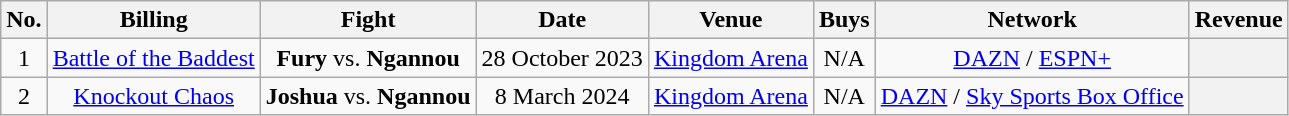<table class="wikitable sortable">
<tr>
<th>No.</th>
<th>Billing</th>
<th>Fight</th>
<th>Date</th>
<th>Venue</th>
<th>Buys</th>
<th>Network</th>
<th>Revenue</th>
</tr>
<tr>
<td align="center">1</td>
<td align="center"><a href='#'>Battle of the Baddest</a></td>
<td align="center"><strong>Fury</strong> vs. <strong>Ngannou</strong></td>
<td align="center">28 October 2023</td>
<td align="center"><a href='#'>Kingdom Arena</a></td>
<td align="center">N/A</td>
<td align="center"><a href='#'>DAZN</a> / <a href='#'>ESPN+</a></td>
<th></th>
</tr>
<tr>
<td align="center">2</td>
<td align="center"><a href='#'>Knockout Chaos</a></td>
<td align="center"><strong>Joshua</strong> vs. <strong>Ngannou</strong></td>
<td align="center">8 March 2024</td>
<td align="center"><a href='#'>Kingdom Arena</a></td>
<td align="center">N/A</td>
<td align="center"><a href='#'>DAZN</a> / <a href='#'>Sky Sports Box Office</a></td>
<th></th>
</tr>
</table>
